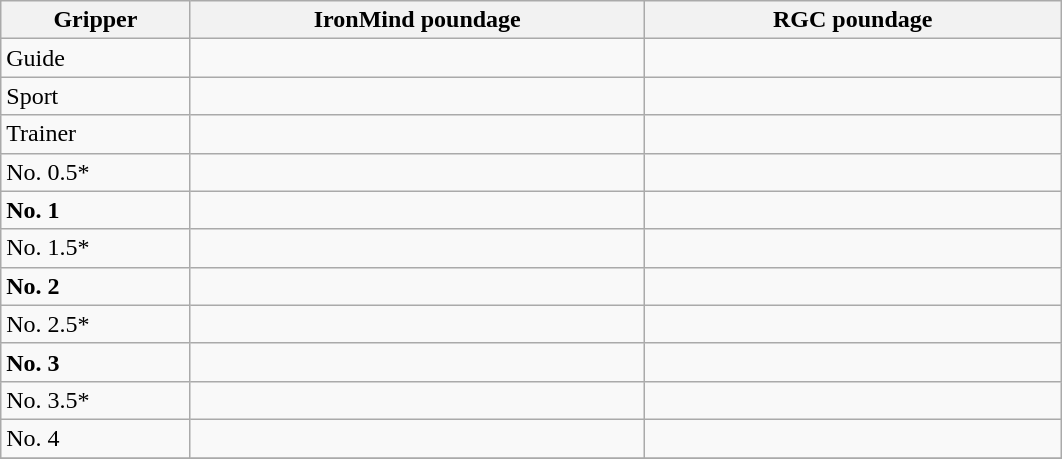<table class="wikitable" width="56%">
<tr>
<th width="10%">Gripper</th>
<th width="24%">IronMind poundage<br></th>
<th width="22%">RGC poundage<br></th>
</tr>
<tr>
<td>Guide</td>
<td></td>
<td></td>
</tr>
<tr>
<td>Sport</td>
<td></td>
<td></td>
</tr>
<tr>
<td>Trainer</td>
<td></td>
<td></td>
</tr>
<tr>
<td>No. 0.5*</td>
<td></td>
<td></td>
</tr>
<tr>
<td><strong>No. 1</strong></td>
<td></td>
<td></td>
</tr>
<tr>
<td>No. 1.5*</td>
<td></td>
<td></td>
</tr>
<tr>
<td><strong>No. 2</strong></td>
<td></td>
<td></td>
</tr>
<tr>
<td>No. 2.5*</td>
<td></td>
<td></td>
</tr>
<tr>
<td><strong>No. 3</strong></td>
<td></td>
<td></td>
</tr>
<tr>
<td>No. 3.5*</td>
<td></td>
<td></td>
</tr>
<tr>
<td>No. 4</td>
<td></td>
<td></td>
</tr>
<tr>
</tr>
</table>
